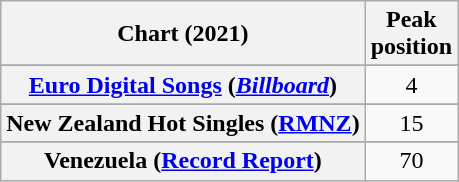<table class="wikitable sortable plainrowheaders" style="text-align:center">
<tr>
<th scope="col">Chart (2021)</th>
<th scope="col">Peak<br>position</th>
</tr>
<tr>
</tr>
<tr>
<th scope="row"><a href='#'>Euro Digital Songs</a> (<em><a href='#'>Billboard</a></em>)</th>
<td>4</td>
</tr>
<tr>
</tr>
<tr>
<th scope="row">New Zealand Hot Singles (<a href='#'>RMNZ</a>)</th>
<td>15</td>
</tr>
<tr>
</tr>
<tr>
</tr>
<tr>
<th scope="row">Venezuela (<a href='#'>Record Report</a>)</th>
<td>70</td>
</tr>
</table>
